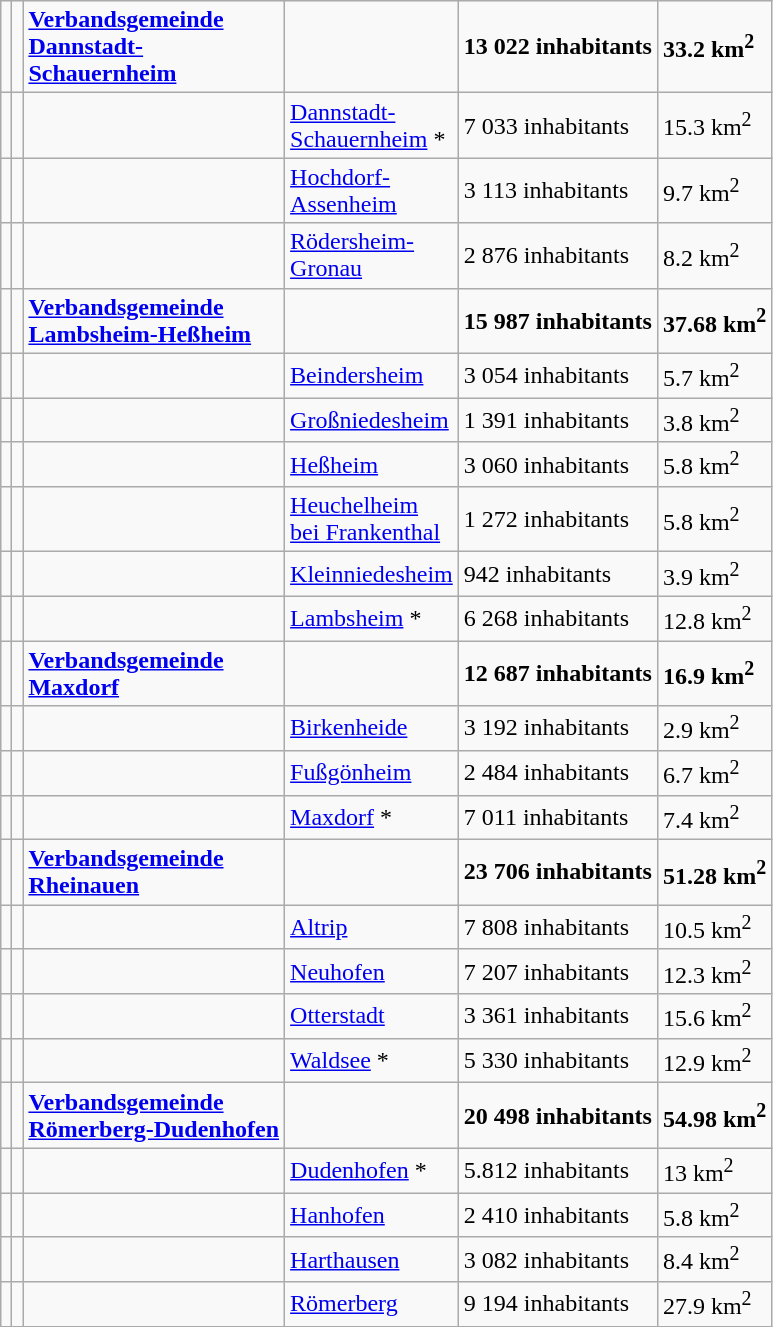<table class="wikitable">
<tr>
<td></td>
<td></td>
<td><strong><a href='#'>Verbandsgemeinde <br>Dannstadt-<br>Schauernheim</a></strong></td>
<td></td>
<td><strong>13 022 inhabitants</strong></td>
<td><strong>33.2 km<sup>2</sup></strong></td>
</tr>
<tr>
<td></td>
<td></td>
<td></td>
<td><a href='#'>Dannstadt-<br>Schauernheim</a> *</td>
<td>7 033 inhabitants</td>
<td>15.3 km<sup>2</sup></td>
</tr>
<tr>
<td></td>
<td></td>
<td></td>
<td><a href='#'>Hochdorf-<br>Assenheim</a></td>
<td>3 113 inhabitants</td>
<td>9.7 km<sup>2</sup></td>
</tr>
<tr>
<td></td>
<td></td>
<td></td>
<td><a href='#'>Rödersheim-<br>Gronau</a></td>
<td>2 876 inhabitants</td>
<td>8.2 km<sup>2</sup></td>
</tr>
<tr>
<td></td>
<td></td>
<td><strong><a href='#'>Verbandsgemeinde <br>Lambsheim-Heßheim</a></strong></td>
<td></td>
<td><strong>15 987 inhabitants</strong></td>
<td><strong>37.68 km<sup>2</sup></strong></td>
</tr>
<tr>
<td></td>
<td></td>
<td></td>
<td><a href='#'>Beindersheim</a></td>
<td>3 054 inhabitants</td>
<td>5.7 km<sup>2</sup></td>
</tr>
<tr>
<td></td>
<td></td>
<td></td>
<td><a href='#'>Großniedesheim</a></td>
<td>1 391 inhabitants</td>
<td>3.8 km<sup>2</sup></td>
</tr>
<tr>
<td></td>
<td></td>
<td></td>
<td><a href='#'>Heßheim</a></td>
<td>3 060 inhabitants</td>
<td>5.8 km<sup>2</sup></td>
</tr>
<tr>
<td></td>
<td></td>
<td></td>
<td><a href='#'>Heuchelheim <br>bei Frankenthal</a></td>
<td>1 272 inhabitants</td>
<td>5.8 km<sup>2</sup></td>
</tr>
<tr>
<td></td>
<td></td>
<td></td>
<td><a href='#'>Kleinniedesheim</a></td>
<td>942 inhabitants</td>
<td>3.9 km<sup>2</sup></td>
</tr>
<tr>
<td></td>
<td></td>
<td></td>
<td><a href='#'>Lambsheim</a> *</td>
<td>6 268 inhabitants</td>
<td>12.8 km<sup>2</sup></td>
</tr>
<tr>
<td></td>
<td></td>
<td><strong><a href='#'>Verbandsgemeinde <br>Maxdorf</a></strong></td>
<td></td>
<td><strong>12 687 inhabitants</strong></td>
<td><strong>16.9 km<sup>2</sup></strong></td>
</tr>
<tr>
<td></td>
<td></td>
<td></td>
<td><a href='#'>Birkenheide</a></td>
<td>3 192 inhabitants</td>
<td>2.9 km<sup>2</sup></td>
</tr>
<tr>
<td></td>
<td></td>
<td></td>
<td><a href='#'>Fußgönheim</a></td>
<td>2 484 inhabitants</td>
<td>6.7 km<sup>2</sup></td>
</tr>
<tr>
<td></td>
<td></td>
<td></td>
<td><a href='#'>Maxdorf</a> *</td>
<td>7 011 inhabitants</td>
<td>7.4 km<sup>2</sup></td>
</tr>
<tr>
<td></td>
<td></td>
<td><strong><a href='#'>Verbandsgemeinde <br>Rheinauen</a></strong></td>
<td></td>
<td><strong>23 706 inhabitants</strong></td>
<td><strong>51.28 km<sup>2</sup></strong></td>
</tr>
<tr>
<td></td>
<td></td>
<td></td>
<td><a href='#'>Altrip</a></td>
<td>7 808 inhabitants</td>
<td>10.5 km<sup>2</sup></td>
</tr>
<tr>
<td></td>
<td></td>
<td></td>
<td><a href='#'>Neuhofen</a></td>
<td>7 207 inhabitants</td>
<td>12.3 km<sup>2</sup></td>
</tr>
<tr>
<td></td>
<td></td>
<td></td>
<td><a href='#'>Otterstadt</a></td>
<td>3 361 inhabitants</td>
<td>15.6 km<sup>2</sup></td>
</tr>
<tr>
<td></td>
<td></td>
<td></td>
<td><a href='#'>Waldsee</a> *</td>
<td>5 330 inhabitants</td>
<td>12.9 km<sup>2</sup></td>
</tr>
<tr>
<td></td>
<td></td>
<td><strong><a href='#'>Verbandsgemeinde <br>Römerberg-Dudenhofen</a></strong></td>
<td></td>
<td><strong>20 498 inhabitants</strong></td>
<td><strong>54.98 km<sup>2</sup></strong></td>
</tr>
<tr>
<td></td>
<td></td>
<td></td>
<td><a href='#'>Dudenhofen</a> *</td>
<td>5.812 inhabitants</td>
<td>13 km<sup>2</sup></td>
</tr>
<tr>
<td></td>
<td></td>
<td></td>
<td><a href='#'>Hanhofen</a></td>
<td>2 410 inhabitants</td>
<td>5.8 km<sup>2</sup></td>
</tr>
<tr>
<td></td>
<td></td>
<td></td>
<td><a href='#'>Harthausen</a></td>
<td>3 082 inhabitants</td>
<td>8.4 km<sup>2</sup></td>
</tr>
<tr>
<td></td>
<td></td>
<td></td>
<td><a href='#'>Römerberg</a></td>
<td>9 194 inhabitants</td>
<td>27.9 km<sup>2</sup></td>
</tr>
</table>
